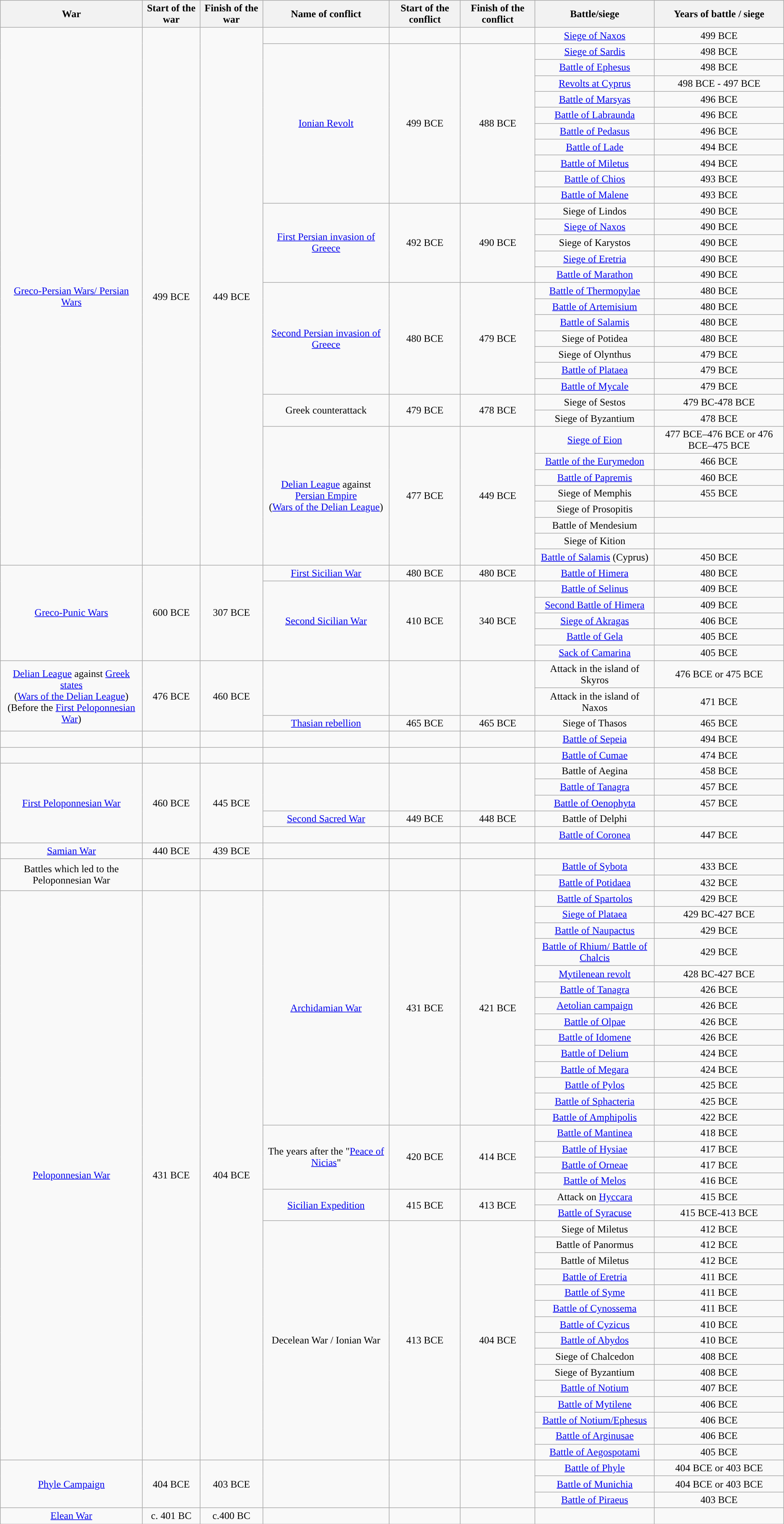<table class="wikitable" style="text-align:center">
<tr>
<th class="unsortable">War</th>
<th>Start of the war</th>
<th>Finish of the war</th>
<th class="unsortable">Name of conflict</th>
<th>Start of the conflict</th>
<th>Finish of the conflict</th>
<th class="unsortable">Battle/siege</th>
<th>Years of battle / siege</th>
</tr>
<tr>
<td rowspan="33"><a href='#'>Greco-Persian Wars/ Persian Wars</a></td>
<td rowspan="33">499 BCE</td>
<td rowspan="33">449 BCE</td>
<td></td>
<td></td>
<td></td>
<td><a href='#'>Siege of Naxos</a></td>
<td>499 BCE</td>
</tr>
<tr>
<td rowspan="10"><a href='#'>Ionian Revolt</a></td>
<td rowspan="10">499 BCE</td>
<td rowspan="10">488 BCE</td>
<td><a href='#'>Siege of Sardis</a></td>
<td>498 BCE</td>
</tr>
<tr>
<td><a href='#'>Battle of Ephesus</a></td>
<td>498 BCE</td>
</tr>
<tr>
<td><a href='#'>Revolts at Cyprus</a></td>
<td>498 BCE - 497 BCE</td>
</tr>
<tr>
<td><a href='#'>Battle of Marsyas</a></td>
<td>496 BCE</td>
</tr>
<tr>
<td><a href='#'>Battle of Labraunda</a></td>
<td>496 BCE</td>
</tr>
<tr>
<td><a href='#'>Battle of Pedasus</a></td>
<td>496 BCE</td>
</tr>
<tr>
<td><a href='#'>Battle of Lade</a></td>
<td>494 BCE</td>
</tr>
<tr>
<td><a href='#'>Battle of Miletus</a></td>
<td>494 BCE</td>
</tr>
<tr>
<td><a href='#'>Battle of Chios</a></td>
<td>493 BCE</td>
</tr>
<tr>
<td><a href='#'>Battle of Malene</a></td>
<td>493 BCE</td>
</tr>
<tr>
<td rowspan=5><a href='#'>First Persian invasion of Greece</a></td>
<td rowspan=5>492 BCE</td>
<td rowspan=5>490 BCE</td>
<td>Siege of Lindos</td>
<td>490 BCE</td>
</tr>
<tr>
<td><a href='#'>Siege of Naxos</a></td>
<td>490 BCE</td>
</tr>
<tr>
<td>Siege of Karystos</td>
<td>490 BCE</td>
</tr>
<tr>
<td><a href='#'>Siege of Eretria</a></td>
<td>490 BCE</td>
</tr>
<tr>
<td><a href='#'>Battle of Marathon</a></td>
<td>490 BCE</td>
</tr>
<tr>
<td rowspan="7"><a href='#'>Second Persian invasion of Greece</a></td>
<td rowspan="7">480 BCE</td>
<td rowspan="7">479 BCE</td>
<td><a href='#'>Battle of Thermopylae</a></td>
<td>480 BCE</td>
</tr>
<tr>
<td><a href='#'>Battle of Artemisium</a></td>
<td>480 BCE</td>
</tr>
<tr>
<td><a href='#'>Battle of Salamis</a></td>
<td>480 BCE</td>
</tr>
<tr>
<td>Siege of Potidea</td>
<td>480 BCE</td>
</tr>
<tr>
<td>Siege of Olynthus</td>
<td>479 BCE</td>
</tr>
<tr>
<td><a href='#'>Battle of Plataea</a></td>
<td>479 BCE</td>
</tr>
<tr>
<td><a href='#'>Battle of Mycale</a></td>
<td>479 BCE</td>
</tr>
<tr>
<td rowspan=2>Greek counterattack</td>
<td rowspan=2>479 BCE</td>
<td rowspan=2>478 BCE</td>
<td>Siege of Sestos</td>
<td>479 BC-478 BCE</td>
</tr>
<tr>
<td>Siege of Byzantium</td>
<td>478 BCE</td>
</tr>
<tr>
<td rowspan="8"><a href='#'>Delian League</a> against <a href='#'>Persian Empire</a> <br> (<a href='#'>Wars of the Delian League</a>)</td>
<td rowspan="8">477 BCE</td>
<td rowspan="8">449 BCE</td>
<td><a href='#'>Siege of Eion</a></td>
<td>477 BCE–476 BCE or 476 BCE–475 BCE</td>
</tr>
<tr>
<td><a href='#'>Battle of the Eurymedon</a></td>
<td>466 BCE</td>
</tr>
<tr>
<td><a href='#'>Battle of Papremis</a></td>
<td>460 BCE</td>
</tr>
<tr>
<td>Siege of Memphis</td>
<td>455 BCE</td>
</tr>
<tr>
<td>Siege of Prosopitis</td>
<td></td>
</tr>
<tr>
<td>Battle of Mendesium</td>
<td></td>
</tr>
<tr>
<td>Siege of Kition</td>
<td></td>
</tr>
<tr>
<td><a href='#'>Battle of Salamis</a> (Cyprus)</td>
<td>450 BCE</td>
</tr>
<tr>
<td rowspan="6"><a href='#'>Greco-Punic Wars</a></td>
<td rowspan="6">600 BCE</td>
<td rowspan="6">307 BCE</td>
<td><a href='#'>First Sicilian War</a></td>
<td>480 BCE</td>
<td>480 BCE</td>
<td><a href='#'>Battle of Himera</a></td>
<td>480 BCE</td>
</tr>
<tr>
<td rowspan="5"><a href='#'>Second Sicilian War</a></td>
<td rowspan="5">410 BCE</td>
<td rowspan="5">340 BCE</td>
<td><a href='#'>Battle of Selinus</a></td>
<td>409 BCE</td>
</tr>
<tr>
<td><a href='#'>Second Battle of Himera</a></td>
<td>409 BCE</td>
</tr>
<tr>
<td><a href='#'>Siege of Akragas</a></td>
<td>406 BCE</td>
</tr>
<tr>
<td><a href='#'>Battle of Gela</a></td>
<td>405 BCE</td>
</tr>
<tr>
<td><a href='#'>Sack of Camarina</a></td>
<td>405 BCE</td>
</tr>
<tr>
<td rowspan="3"><a href='#'>Delian League</a> against <a href='#'>Greek states</a> <br> (<a href='#'>Wars of the Delian League</a>) <br> (Before the <a href='#'>First Peloponnesian War</a>)</td>
<td rowspan="3">476 BCE</td>
<td rowspan="3">460 BCE</td>
<td rowspan="2"></td>
<td rowspan="2"></td>
<td rowspan="2"></td>
<td>Attack in the island of Skyros</td>
<td>476 BCE or 475 BCE</td>
</tr>
<tr>
<td>Attack in the island of Naxos</td>
<td>471 BCE</td>
</tr>
<tr>
<td><a href='#'>Thasian rebellion</a></td>
<td>465 BCE</td>
<td>465 BCE</td>
<td>Siege of Thasos</td>
<td>465 BCE</td>
</tr>
<tr>
<td></td>
<td></td>
<td></td>
<td></td>
<td></td>
<td></td>
<td><a href='#'>Battle of Sepeia</a></td>
<td>494 BCE</td>
</tr>
<tr>
<td></td>
<td></td>
<td></td>
<td></td>
<td></td>
<td></td>
<td><a href='#'>Battle of Cumae</a></td>
<td>474 BCE</td>
</tr>
<tr>
<td rowspan="5"><a href='#'>First Peloponnesian War</a></td>
<td rowspan="5">460 BCE</td>
<td rowspan="5">445 BCE</td>
<td rowspan="3"></td>
<td rowspan="3"></td>
<td rowspan="3"></td>
<td>Battle of Aegina</td>
<td>458 BCE</td>
</tr>
<tr>
<td><a href='#'>Battle of Tanagra</a></td>
<td>457 BCE</td>
</tr>
<tr>
<td><a href='#'>Battle of Oenophyta</a></td>
<td>457 BCE</td>
</tr>
<tr>
<td><a href='#'>Second Sacred War</a></td>
<td>449 BCE</td>
<td>448 BCE</td>
<td>Battle of Delphi</td>
<td></td>
</tr>
<tr>
<td></td>
<td></td>
<td></td>
<td><a href='#'>Battle of Coronea</a></td>
<td>447 BCE</td>
</tr>
<tr>
<td><a href='#'>Samian War</a></td>
<td>440 BCE</td>
<td>439 BCE</td>
<td></td>
<td></td>
<td></td>
<td></td>
<td></td>
</tr>
<tr>
<td rowspan="2">Battles which led to the Peloponnesian War</td>
<td rowspan="2"></td>
<td rowspan="2"></td>
<td rowspan="2"></td>
<td rowspan="2"></td>
<td rowspan="2"></td>
<td><a href='#'>Battle of Sybota</a></td>
<td>433 BCE</td>
</tr>
<tr>
<td><a href='#'>Battle of Potidaea</a></td>
<td>432 BCE</td>
</tr>
<tr>
<td rowspan="35"><a href='#'>Peloponnesian War</a></td>
<td rowspan="35">431 BCE</td>
<td rowspan="35">404 BCE</td>
<td rowspan="14"><a href='#'>Archidamian War</a></td>
<td rowspan="14">431 BCE</td>
<td rowspan="14">421 BCE</td>
<td><a href='#'>Battle of Spartolos</a></td>
<td>429 BCE</td>
</tr>
<tr>
<td><a href='#'>Siege of Plataea</a></td>
<td>429 BC-427 BCE</td>
</tr>
<tr>
<td><a href='#'>Battle of Naupactus</a></td>
<td>429 BCE</td>
</tr>
<tr>
<td><a href='#'>Battle of Rhium/ Battle of Chalcis</a></td>
<td>429 BCE</td>
</tr>
<tr>
<td><a href='#'>Mytilenean revolt</a></td>
<td>428 BC-427 BCE</td>
</tr>
<tr>
<td><a href='#'>Battle of Tanagra</a></td>
<td>426 BCE</td>
</tr>
<tr>
<td><a href='#'>Aetolian campaign</a></td>
<td>426 BCE</td>
</tr>
<tr>
<td><a href='#'>Battle of Olpae</a></td>
<td>426 BCE</td>
</tr>
<tr>
<td><a href='#'>Battle of Idomene</a></td>
<td>426 BCE</td>
</tr>
<tr>
<td><a href='#'>Battle of Delium</a></td>
<td>424 BCE</td>
</tr>
<tr>
<td><a href='#'>Battle of Megara</a></td>
<td>424 BCE</td>
</tr>
<tr>
<td><a href='#'>Battle of Pylos</a></td>
<td>425 BCE</td>
</tr>
<tr>
<td><a href='#'>Battle of Sphacteria</a></td>
<td>425 BCE</td>
</tr>
<tr>
<td><a href='#'>Battle of Amphipolis</a></td>
<td>422 BCE</td>
</tr>
<tr>
<td rowspan=4>The years after the "<a href='#'>Peace of Nicias</a>"</td>
<td rowspan=4>420 BCE</td>
<td rowspan=4>414 BCE</td>
<td><a href='#'>Battle of Mantinea</a></td>
<td>418 BCE</td>
</tr>
<tr>
<td><a href='#'>Battle of Hysiae</a></td>
<td>417 BCE</td>
</tr>
<tr>
<td><a href='#'>Battle of Orneae</a></td>
<td>417 BCE</td>
</tr>
<tr>
<td><a href='#'>Battle of Melos</a></td>
<td>416 BCE</td>
</tr>
<tr>
<td rowspan=2><a href='#'>Sicilian Expedition</a></td>
<td rowspan=2>415 BCE</td>
<td rowspan=2>413 BCE</td>
<td>Attack on <a href='#'>Hyccara</a></td>
<td>415 BCE</td>
</tr>
<tr>
<td><a href='#'>Battle of Syracuse</a></td>
<td>415 BCE-413 BCE</td>
</tr>
<tr>
<td rowspan="15">Decelean War / Ionian War</td>
<td rowspan="15">413 BCE</td>
<td rowspan="15">404 BCE</td>
<td>Siege of Miletus</td>
<td>412 BCE</td>
</tr>
<tr>
<td>Battle of Panormus</td>
<td>412 BCE</td>
</tr>
<tr>
<td>Battle of Miletus</td>
<td>412 BCE</td>
</tr>
<tr>
<td><a href='#'>Battle of Eretria</a></td>
<td>411 BCE</td>
</tr>
<tr>
<td><a href='#'>Battle of Syme</a></td>
<td>411 BCE</td>
</tr>
<tr>
<td><a href='#'>Battle of Cynossema</a></td>
<td>411 BCE</td>
</tr>
<tr>
<td><a href='#'>Battle of Cyzicus</a></td>
<td>410 BCE</td>
</tr>
<tr>
<td><a href='#'>Battle of Abydos</a></td>
<td>410 BCE</td>
</tr>
<tr>
<td>Siege of Chalcedon</td>
<td>408 BCE</td>
</tr>
<tr>
<td>Siege of Byzantium</td>
<td>408 BCE</td>
</tr>
<tr>
<td><a href='#'>Battle of Notium</a></td>
<td>407 BCE</td>
</tr>
<tr>
<td><a href='#'>Battle of Mytilene</a></td>
<td>406 BCE</td>
</tr>
<tr>
<td><a href='#'>Battle of Notium/Ephesus</a></td>
<td>406 BCE</td>
</tr>
<tr>
<td><a href='#'>Battle of Arginusae</a></td>
<td>406 BCE</td>
</tr>
<tr>
<td><a href='#'>Battle of Aegospotami</a></td>
<td>405 BCE</td>
</tr>
<tr>
<td rowspan="3"><a href='#'>Phyle Campaign</a></td>
<td rowspan="3">404 BCE</td>
<td rowspan="3">403 BCE</td>
<td rowspan="3"></td>
<td rowspan="3"></td>
<td rowspan="3"></td>
<td><a href='#'>Battle of Phyle</a></td>
<td>404 BCE or 403 BCE</td>
</tr>
<tr>
<td><a href='#'>Battle of Munichia</a></td>
<td>404 BCE or 403 BCE</td>
</tr>
<tr>
<td><a href='#'>Battle of Piraeus</a></td>
<td>403 BCE</td>
</tr>
<tr>
<td><a href='#'>Elean War</a></td>
<td>c. 401 BC</td>
<td>c.400 BC</td>
<td></td>
<td></td>
<td></td>
<td></td>
<td></td>
</tr>
</table>
